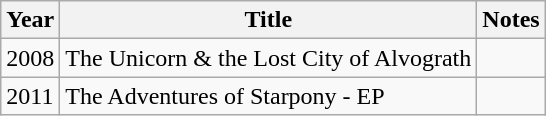<table class="wikitable">
<tr>
<th>Year</th>
<th>Title</th>
<th>Notes</th>
</tr>
<tr>
<td>2008</td>
<td>The Unicorn & the Lost City of Alvograth</td>
<td></td>
</tr>
<tr>
<td>2011</td>
<td>The Adventures of Starpony - EP</td>
<td></td>
</tr>
</table>
